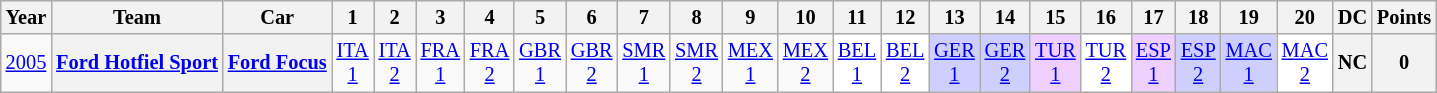<table class="wikitable" style="text-align:center; font-size:85%">
<tr>
<th>Year</th>
<th>Team</th>
<th>Car</th>
<th>1</th>
<th>2</th>
<th>3</th>
<th>4</th>
<th>5</th>
<th>6</th>
<th>7</th>
<th>8</th>
<th>9</th>
<th>10</th>
<th>11</th>
<th>12</th>
<th>13</th>
<th>14</th>
<th>15</th>
<th>16</th>
<th>17</th>
<th>18</th>
<th>19</th>
<th>20</th>
<th>DC</th>
<th>Points</th>
</tr>
<tr>
<td><a href='#'>2005</a></td>
<th><a href='#'>Ford Hotfiel Sport</a></th>
<th><a href='#'>Ford Focus</a></th>
<td><a href='#'>ITA<br>1</a></td>
<td><a href='#'>ITA<br>2</a></td>
<td><a href='#'>FRA<br>1</a></td>
<td><a href='#'>FRA<br>2</a></td>
<td><a href='#'>GBR<br>1</a></td>
<td><a href='#'>GBR<br>2</a></td>
<td><a href='#'>SMR<br>1</a></td>
<td><a href='#'>SMR<br>2</a></td>
<td><a href='#'>MEX<br>1</a></td>
<td><a href='#'>MEX<br>2</a></td>
<td style="background:#ffffff;"><a href='#'>BEL<br>1</a><br></td>
<td style="background:#ffffff;"><a href='#'>BEL<br>2</a><br></td>
<td style="background:#cfcfff;"><a href='#'>GER<br>1</a><br></td>
<td style="background:#cfcfff;"><a href='#'>GER<br>2</a><br></td>
<td style="background:#efcfff;"><a href='#'>TUR<br>1</a><br></td>
<td style="background:#ffffff;"><a href='#'>TUR<br>2</a><br></td>
<td style="background:#efcfff;"><a href='#'>ESP<br>1</a><br></td>
<td style="background:#cfcfff;"><a href='#'>ESP<br>2</a><br></td>
<td style="background:#cfcfff;"><a href='#'>MAC<br>1</a><br></td>
<td style="background:#ffffff;"><a href='#'>MAC<br>2</a><br></td>
<th>NC</th>
<th>0</th>
</tr>
</table>
